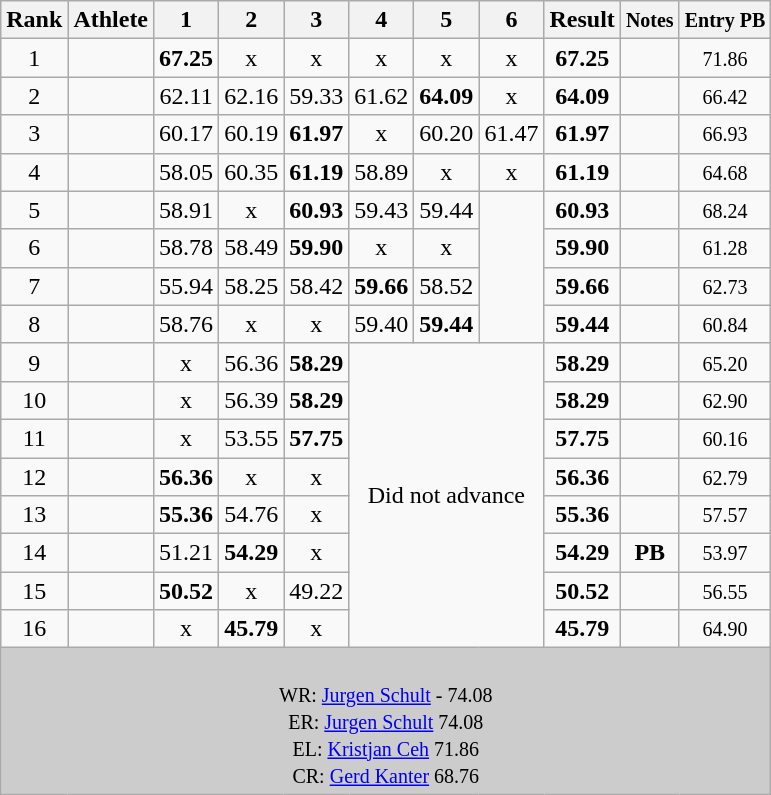<table class="wikitable sortable" style="text-align:center;">
<tr>
<th>Rank</th>
<th>Athlete</th>
<th>1</th>
<th>2</th>
<th>3</th>
<th>4</th>
<th>5</th>
<th>6</th>
<th>Result</th>
<th><small>Notes</small></th>
<th><small>Entry PB</small></th>
</tr>
<tr>
<td>1</td>
<td align=left></td>
<td><strong>67.25</strong></td>
<td>x</td>
<td>x</td>
<td>x</td>
<td>x</td>
<td>x</td>
<td><strong>67.25</strong></td>
<td></td>
<td><small>71.86</small></td>
</tr>
<tr>
<td>2</td>
<td align=left></td>
<td>62.11</td>
<td>62.16</td>
<td>59.33</td>
<td>61.62</td>
<td><strong>64.09</strong></td>
<td>x</td>
<td><strong>64.09</strong></td>
<td></td>
<td><small>66.42</small></td>
</tr>
<tr>
<td>3</td>
<td align=left></td>
<td>60.17</td>
<td>60.19</td>
<td><strong>61.97</strong></td>
<td>x</td>
<td>60.20</td>
<td>61.47</td>
<td><strong>61.97</strong></td>
<td></td>
<td><small>66.93</small></td>
</tr>
<tr>
<td>4</td>
<td align=left></td>
<td>58.05</td>
<td>60.35</td>
<td><strong>61.19</strong></td>
<td>58.89</td>
<td>x</td>
<td>x</td>
<td><strong>61.19</strong></td>
<td></td>
<td><small>64.68</small></td>
</tr>
<tr>
<td>5</td>
<td align=left></td>
<td>58.91</td>
<td>x</td>
<td><strong>60.93</strong></td>
<td>59.43</td>
<td>59.44</td>
<td rowspan=4></td>
<td><strong>60.93</strong></td>
<td></td>
<td><small>68.24</small></td>
</tr>
<tr>
<td>6</td>
<td align=left></td>
<td>58.78</td>
<td>58.49</td>
<td><strong>59.90</strong></td>
<td>x</td>
<td>x</td>
<td><strong>59.90</strong></td>
<td></td>
<td><small>61.28</small></td>
</tr>
<tr>
<td>7</td>
<td align=left></td>
<td>55.94</td>
<td>58.25</td>
<td>58.42</td>
<td><strong>59.66</strong></td>
<td>58.52</td>
<td><strong>59.66</strong></td>
<td></td>
<td><small>62.73</small></td>
</tr>
<tr>
<td>8</td>
<td align=left></td>
<td>58.76</td>
<td>x</td>
<td>x</td>
<td>59.40</td>
<td><strong>59.44</strong></td>
<td><strong>59.44</strong></td>
<td></td>
<td><small>60.84</small></td>
</tr>
<tr>
<td>9</td>
<td align=left></td>
<td>x</td>
<td>56.36</td>
<td><strong>58.29</strong></td>
<td rowspan=8 colspan=3>Did not advance</td>
<td><strong>58.29</strong></td>
<td></td>
<td><small>65.20</small></td>
</tr>
<tr>
<td>10</td>
<td align=left></td>
<td>x</td>
<td>56.39</td>
<td><strong>58.29</strong></td>
<td><strong>58.29</strong></td>
<td></td>
<td><small>62.90</small></td>
</tr>
<tr>
<td>11</td>
<td align=left></td>
<td>x</td>
<td>53.55</td>
<td><strong>57.75</strong></td>
<td><strong>57.75</strong></td>
<td></td>
<td><small>60.16</small></td>
</tr>
<tr>
<td>12</td>
<td align=left></td>
<td><strong>56.36</strong></td>
<td>x</td>
<td>x</td>
<td><strong>56.36</strong></td>
<td></td>
<td><small>62.79</small></td>
</tr>
<tr>
<td>13</td>
<td align=left></td>
<td><strong>55.36</strong></td>
<td>54.76</td>
<td>x</td>
<td><strong>55.36</strong></td>
<td></td>
<td><small>57.57</small></td>
</tr>
<tr>
<td>14</td>
<td align=left></td>
<td>51.21</td>
<td><strong>54.29</strong></td>
<td>x</td>
<td><strong>54.29</strong></td>
<td><strong>PB</strong></td>
<td><small>53.97</small></td>
</tr>
<tr>
<td>15</td>
<td align=left></td>
<td><strong>50.52</strong></td>
<td>x</td>
<td>49.22</td>
<td><strong>50.52</strong></td>
<td></td>
<td><small>56.55</small></td>
</tr>
<tr>
<td>16</td>
<td align=left></td>
<td>x</td>
<td><strong>45.79</strong></td>
<td>x</td>
<td><strong>45.79</strong></td>
<td></td>
<td><small>64.90</small></td>
</tr>
<tr class="sortbottom">
<td colspan="11" bgcolor="#cccccc"><br>
<small>WR:   <a href='#'>Jurgen Schult</a> - 74.08<br>ER:  <a href='#'>Jurgen Schult</a> 74.08<br></small>
<small>EL:   <a href='#'>Kristjan Ceh</a> 71.86<br>CR:  <a href='#'>Gerd Kanter</a> 68.76</small></td>
</tr>
</table>
